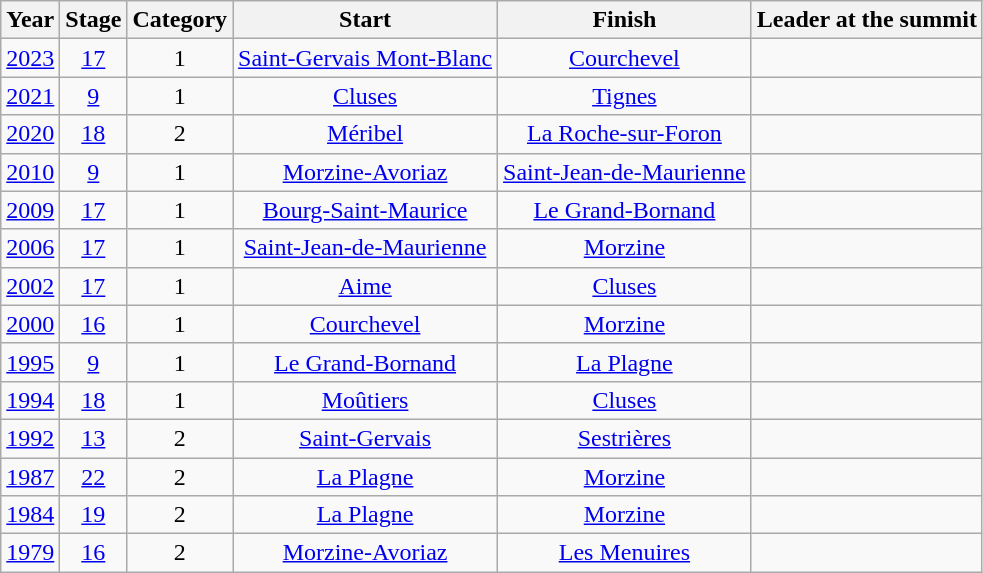<table class="wikitable" style="text-align: center;">
<tr>
<th>Year</th>
<th>Stage</th>
<th>Category</th>
<th>Start</th>
<th>Finish</th>
<th>Leader at the summit</th>
</tr>
<tr>
<td><a href='#'>2023</a></td>
<td><a href='#'>17</a></td>
<td>1</td>
<td><a href='#'>Saint-Gervais Mont-Blanc</a></td>
<td><a href='#'>Courchevel</a></td>
<td></td>
</tr>
<tr>
<td><a href='#'>2021</a></td>
<td><a href='#'>9</a></td>
<td>1</td>
<td><a href='#'>Cluses</a></td>
<td><a href='#'>Tignes</a></td>
<td></td>
</tr>
<tr>
<td><a href='#'>2020</a></td>
<td><a href='#'>18</a></td>
<td>2</td>
<td><a href='#'>Méribel</a></td>
<td><a href='#'>La Roche-sur-Foron</a></td>
<td></td>
</tr>
<tr>
<td><a href='#'>2010</a></td>
<td><a href='#'>9</a></td>
<td>1</td>
<td><a href='#'>Morzine-Avoriaz</a></td>
<td><a href='#'>Saint-Jean-de-Maurienne</a></td>
<td></td>
</tr>
<tr>
<td><a href='#'>2009</a></td>
<td><a href='#'>17</a></td>
<td>1</td>
<td><a href='#'>Bourg-Saint-Maurice</a></td>
<td><a href='#'>Le Grand-Bornand</a></td>
<td></td>
</tr>
<tr>
<td><a href='#'>2006</a></td>
<td><a href='#'>17</a></td>
<td>1</td>
<td><a href='#'>Saint-Jean-de-Maurienne</a></td>
<td><a href='#'>Morzine</a></td>
<td></td>
</tr>
<tr>
<td><a href='#'>2002</a></td>
<td><a href='#'>17</a></td>
<td>1</td>
<td><a href='#'>Aime</a></td>
<td><a href='#'>Cluses</a></td>
<td></td>
</tr>
<tr>
<td><a href='#'>2000</a></td>
<td><a href='#'>16</a></td>
<td>1</td>
<td><a href='#'>Courchevel</a></td>
<td><a href='#'>Morzine</a></td>
<td></td>
</tr>
<tr>
<td><a href='#'>1995</a></td>
<td><a href='#'>9</a></td>
<td>1</td>
<td><a href='#'>Le Grand-Bornand</a></td>
<td><a href='#'>La Plagne</a></td>
<td></td>
</tr>
<tr>
<td><a href='#'>1994</a></td>
<td><a href='#'>18</a></td>
<td>1</td>
<td><a href='#'>Moûtiers</a></td>
<td><a href='#'>Cluses</a></td>
<td></td>
</tr>
<tr>
<td><a href='#'>1992</a></td>
<td><a href='#'>13</a></td>
<td>2</td>
<td><a href='#'>Saint-Gervais</a></td>
<td><a href='#'>Sestrières</a></td>
<td></td>
</tr>
<tr>
<td><a href='#'>1987</a></td>
<td><a href='#'>22</a></td>
<td>2</td>
<td><a href='#'>La Plagne</a></td>
<td><a href='#'>Morzine</a></td>
<td></td>
</tr>
<tr>
<td><a href='#'>1984</a></td>
<td><a href='#'>19</a></td>
<td>2</td>
<td><a href='#'>La Plagne</a></td>
<td><a href='#'>Morzine</a></td>
<td></td>
</tr>
<tr>
<td><a href='#'>1979</a></td>
<td><a href='#'>16</a></td>
<td>2</td>
<td><a href='#'>Morzine-Avoriaz</a></td>
<td><a href='#'>Les Menuires</a></td>
<td></td>
</tr>
</table>
